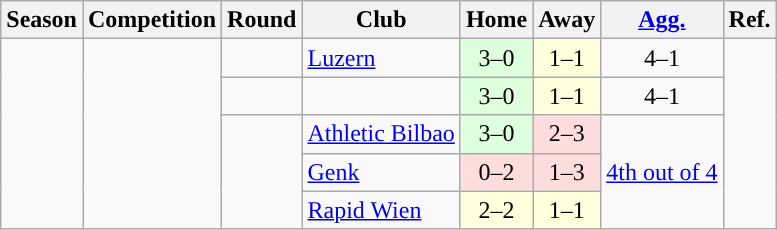<table class="wikitable" style="text-align: center;">
<tr>
<th>Season</th>
<th>Competition</th>
<th>Round</th>
<th>Club</th>
<th>Home</th>
<th>Away</th>
<th><a href='#'>Agg.</a></th>
<th>Ref.</th>
</tr>
<tr>
<td rowspan="5"></td>
<td rowspan="5"></td>
<td></td>
<td align="left"> <a href='#'>Luzern</a></td>
<td style="background:#dfd;">3–0</td>
<td style="background:#ffd;">1–1</td>
<td>4–1</td>
<td rowspan="5" style="text-align:center;"></td>
</tr>
<tr>
<td></td>
<td align="left"></td>
<td style="background:#dfd;">3–0</td>
<td style="background:#ffd;">1–1</td>
<td>4–1</td>
</tr>
<tr>
<td rowspan="3"></td>
<td align="left"> <a href='#'>Athletic Bilbao</a></td>
<td style="background:#dfd;">3–0</td>
<td style="background:#fdd;">2–3</td>
<td rowspan="3"><a href='#'>4th out of 4</a></td>
</tr>
<tr>
<td align="left"> <a href='#'>Genk</a></td>
<td style="background:#fdd;">0–2</td>
<td style="background:#fdd;">1–3</td>
</tr>
<tr>
<td align="left"> <a href='#'>Rapid Wien</a></td>
<td style="background:#ffd;">2–2</td>
<td style="background:#ffd;">1–1</td>
</tr>
</table>
